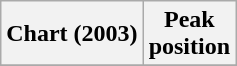<table class="wikitable plainrowheaders" border="1">
<tr>
<th scope="col">Chart (2003)</th>
<th scope="col">Peak<br>position</th>
</tr>
<tr>
</tr>
</table>
